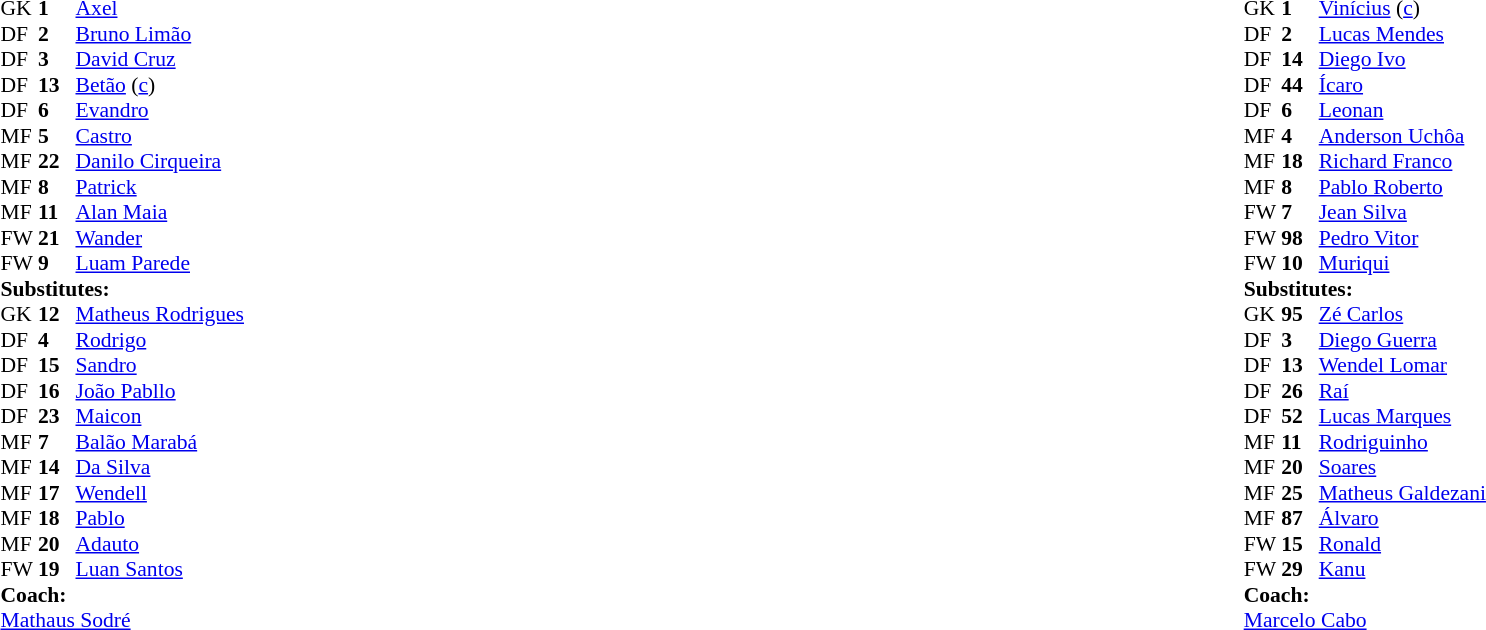<table width="100%">
<tr>
<td valign="top" width="40%"><br><table style="font-size:90%" cellspacing="0" cellpadding="0">
<tr>
<th width=25></th>
<th width=25></th>
</tr>
<tr>
<td>GK</td>
<td><strong>1</strong></td>
<td> <a href='#'>Axel</a></td>
</tr>
<tr>
<td>DF</td>
<td><strong>2</strong></td>
<td> <a href='#'>Bruno Limão</a></td>
</tr>
<tr>
<td>DF</td>
<td><strong>3</strong></td>
<td> <a href='#'>David Cruz</a></td>
</tr>
<tr>
<td>DF</td>
<td><strong>13</strong></td>
<td> <a href='#'>Betão</a> (<a href='#'>c</a>)</td>
</tr>
<tr>
<td>DF</td>
<td><strong>6</strong></td>
<td> <a href='#'>Evandro</a></td>
<td></td>
<td></td>
</tr>
<tr>
<td>MF</td>
<td><strong>5</strong></td>
<td> <a href='#'>Castro</a></td>
</tr>
<tr>
<td>MF</td>
<td><strong>22</strong></td>
<td> <a href='#'>Danilo Cirqueira</a></td>
<td></td>
<td></td>
</tr>
<tr>
<td>MF</td>
<td><strong>8</strong></td>
<td> <a href='#'>Patrick</a></td>
<td></td>
<td></td>
</tr>
<tr>
<td>MF</td>
<td><strong>11</strong></td>
<td> <a href='#'>Alan Maia</a></td>
<td></td>
<td></td>
</tr>
<tr>
<td>FW</td>
<td><strong>21</strong></td>
<td> <a href='#'>Wander</a></td>
</tr>
<tr>
<td>FW</td>
<td><strong>9</strong></td>
<td> <a href='#'>Luam Parede</a></td>
<td></td>
<td></td>
</tr>
<tr>
<td colspan=3><strong>Substitutes:</strong></td>
</tr>
<tr>
<td>GK</td>
<td><strong>12</strong></td>
<td> <a href='#'>Matheus Rodrigues</a></td>
</tr>
<tr>
<td>DF</td>
<td><strong>4</strong></td>
<td> <a href='#'>Rodrigo</a></td>
</tr>
<tr>
<td>DF</td>
<td><strong>15</strong></td>
<td> <a href='#'>Sandro</a></td>
</tr>
<tr>
<td>DF</td>
<td><strong>16</strong></td>
<td> <a href='#'>João Pabllo</a></td>
</tr>
<tr>
<td>DF</td>
<td><strong>23</strong></td>
<td> <a href='#'>Maicon</a></td>
<td></td>
<td></td>
</tr>
<tr>
<td>MF</td>
<td><strong>7</strong></td>
<td> <a href='#'>Balão Marabá</a></td>
<td></td>
<td></td>
</tr>
<tr>
<td>MF</td>
<td><strong>14</strong></td>
<td> <a href='#'>Da Silva</a></td>
</tr>
<tr>
<td>MF</td>
<td><strong>17</strong></td>
<td> <a href='#'>Wendell</a></td>
<td></td>
<td></td>
</tr>
<tr>
<td>MF</td>
<td><strong>18</strong></td>
<td> <a href='#'>Pablo</a></td>
</tr>
<tr>
<td>MF</td>
<td><strong>20</strong></td>
<td> <a href='#'>Adauto</a></td>
<td></td>
<td></td>
</tr>
<tr>
<td>FW</td>
<td><strong>19</strong></td>
<td> <a href='#'>Luan Santos</a></td>
<td></td>
<td></td>
</tr>
<tr>
<td></td>
</tr>
<tr>
<td colspan=3><strong>Coach:</strong></td>
</tr>
<tr>
<td colspan=4> <a href='#'>Mathaus Sodré</a></td>
</tr>
</table>
</td>
<td valign="top" width="50%"><br><table style="font-size:90%;" cellspacing="0" cellpadding="0" align="center">
<tr>
<th width=25></th>
<th width=25></th>
</tr>
<tr>
<td>GK</td>
<td><strong>1</strong></td>
<td> <a href='#'>Vinícius</a> (<a href='#'>c</a>)</td>
</tr>
<tr>
<td>DF</td>
<td><strong>2</strong></td>
<td> <a href='#'>Lucas Mendes</a></td>
</tr>
<tr>
<td>DF</td>
<td><strong>14</strong></td>
<td> <a href='#'>Diego Ivo</a></td>
<td></td>
</tr>
<tr>
<td>DF</td>
<td><strong>44</strong></td>
<td> <a href='#'>Ícaro</a></td>
</tr>
<tr>
<td>DF</td>
<td><strong>6</strong></td>
<td> <a href='#'>Leonan</a></td>
</tr>
<tr>
<td>MF</td>
<td><strong>4</strong></td>
<td> <a href='#'>Anderson Uchôa</a></td>
</tr>
<tr>
<td>MF</td>
<td><strong>18</strong></td>
<td> <a href='#'>Richard Franco</a></td>
<td></td>
<td></td>
</tr>
<tr>
<td>MF</td>
<td><strong>8</strong></td>
<td> <a href='#'>Pablo Roberto</a></td>
<td></td>
<td></td>
</tr>
<tr>
<td>FW</td>
<td><strong>7</strong></td>
<td> <a href='#'>Jean Silva</a></td>
<td></td>
<td></td>
</tr>
<tr>
<td>FW</td>
<td><strong>98</strong></td>
<td> <a href='#'>Pedro Vitor</a></td>
<td></td>
<td></td>
</tr>
<tr>
<td>FW</td>
<td><strong>10</strong></td>
<td> <a href='#'>Muriqui</a></td>
</tr>
<tr>
<td colspan=3><strong>Substitutes:</strong></td>
</tr>
<tr>
<td>GK</td>
<td><strong>95</strong></td>
<td> <a href='#'>Zé Carlos</a></td>
</tr>
<tr>
<td>DF</td>
<td><strong>3</strong></td>
<td> <a href='#'>Diego Guerra</a></td>
</tr>
<tr>
<td>DF</td>
<td><strong>13</strong></td>
<td> <a href='#'>Wendel Lomar</a></td>
</tr>
<tr>
<td>DF</td>
<td><strong>26</strong></td>
<td> <a href='#'>Raí</a></td>
</tr>
<tr>
<td>DF</td>
<td><strong>52</strong></td>
<td> <a href='#'>Lucas Marques</a></td>
<td></td>
<td></td>
</tr>
<tr>
<td>MF</td>
<td><strong>11</strong></td>
<td> <a href='#'>Rodriguinho</a></td>
</tr>
<tr>
<td>MF</td>
<td><strong>20</strong></td>
<td> <a href='#'>Soares</a></td>
</tr>
<tr>
<td>MF</td>
<td><strong>25</strong></td>
<td> <a href='#'>Matheus Galdezani</a></td>
<td></td>
<td></td>
</tr>
<tr>
<td>MF</td>
<td><strong>87</strong></td>
<td> <a href='#'>Álvaro</a></td>
<td></td>
<td></td>
</tr>
<tr>
<td>FW</td>
<td><strong>15</strong></td>
<td> <a href='#'>Ronald</a></td>
<td></td>
<td></td>
</tr>
<tr>
<td>FW</td>
<td><strong>29</strong></td>
<td> <a href='#'>Kanu</a></td>
</tr>
<tr>
<td></td>
</tr>
<tr>
<td colspan=3><strong>Coach:</strong></td>
</tr>
<tr>
<td colspan=4> <a href='#'>Marcelo Cabo</a></td>
</tr>
</table>
</td>
</tr>
</table>
